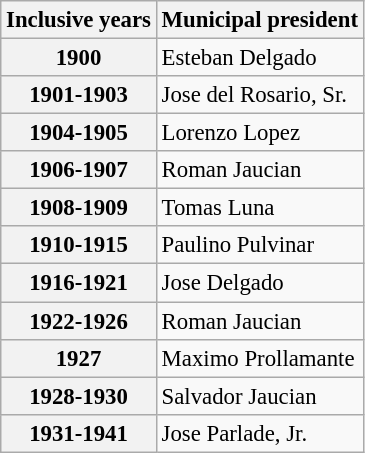<table class="wikitable collapsible autocollapse" style="font-size:95%">
<tr>
<th scope="col">Inclusive years</th>
<th scope="col">Municipal president</th>
</tr>
<tr>
<th scope="row">1900</th>
<td>Esteban Delgado</td>
</tr>
<tr>
<th scope="row">1901-1903</th>
<td>Jose del Rosario, Sr.</td>
</tr>
<tr>
<th scope="row">1904-1905</th>
<td>Lorenzo Lopez</td>
</tr>
<tr>
<th scope="row">1906-1907</th>
<td>Roman Jaucian</td>
</tr>
<tr>
<th scope="row">1908-1909</th>
<td>Tomas Luna</td>
</tr>
<tr>
<th scope="row">1910-1915</th>
<td>Paulino Pulvinar</td>
</tr>
<tr>
<th scope="row">1916-1921</th>
<td>Jose Delgado</td>
</tr>
<tr>
<th scope="row">1922-1926</th>
<td>Roman Jaucian</td>
</tr>
<tr>
<th scope="row">1927</th>
<td>Maximo Prollamante</td>
</tr>
<tr>
<th scope="row">1928-1930</th>
<td>Salvador Jaucian</td>
</tr>
<tr>
<th scope="row">1931-1941</th>
<td>Jose Parlade, Jr. </td>
</tr>
</table>
